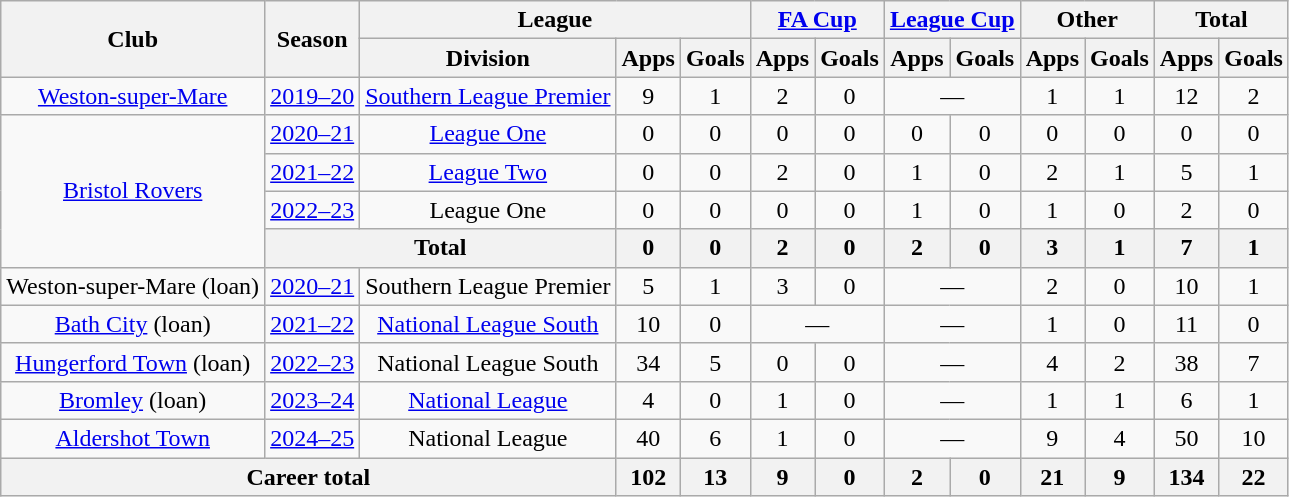<table class="wikitable" style="text-align: center">
<tr>
<th rowspan="2">Club</th>
<th rowspan="2">Season</th>
<th colspan="3">League</th>
<th colspan="2"><a href='#'>FA Cup</a></th>
<th colspan="2"><a href='#'>League Cup</a></th>
<th colspan="2">Other</th>
<th colspan="2">Total</th>
</tr>
<tr>
<th>Division</th>
<th>Apps</th>
<th>Goals</th>
<th>Apps</th>
<th>Goals</th>
<th>Apps</th>
<th>Goals</th>
<th>Apps</th>
<th>Goals</th>
<th>Apps</th>
<th>Goals</th>
</tr>
<tr>
<td><a href='#'>Weston-super-Mare</a></td>
<td><a href='#'>2019–20</a></td>
<td><a href='#'>Southern League Premier</a></td>
<td>9</td>
<td>1</td>
<td>2</td>
<td>0</td>
<td colspan="2">—</td>
<td>1</td>
<td>1</td>
<td>12</td>
<td>2</td>
</tr>
<tr>
<td rowspan="4"><a href='#'>Bristol Rovers</a></td>
<td><a href='#'>2020–21</a></td>
<td><a href='#'>League One</a></td>
<td>0</td>
<td>0</td>
<td>0</td>
<td>0</td>
<td>0</td>
<td>0</td>
<td>0</td>
<td>0</td>
<td>0</td>
<td>0</td>
</tr>
<tr>
<td><a href='#'>2021–22</a></td>
<td><a href='#'>League Two</a></td>
<td>0</td>
<td>0</td>
<td>2</td>
<td>0</td>
<td>1</td>
<td>0</td>
<td>2</td>
<td>1</td>
<td>5</td>
<td>1</td>
</tr>
<tr>
<td><a href='#'>2022–23</a></td>
<td>League One</td>
<td>0</td>
<td>0</td>
<td>0</td>
<td>0</td>
<td>1</td>
<td>0</td>
<td>1</td>
<td>0</td>
<td>2</td>
<td>0</td>
</tr>
<tr>
<th colspan="2">Total</th>
<th>0</th>
<th>0</th>
<th>2</th>
<th>0</th>
<th>2</th>
<th>0</th>
<th>3</th>
<th>1</th>
<th>7</th>
<th>1</th>
</tr>
<tr>
<td>Weston-super-Mare (loan)</td>
<td><a href='#'>2020–21</a></td>
<td>Southern League Premier</td>
<td>5</td>
<td>1</td>
<td>3</td>
<td>0</td>
<td colspan="2">—</td>
<td>2</td>
<td>0</td>
<td>10</td>
<td>1</td>
</tr>
<tr>
<td><a href='#'>Bath City</a> (loan)</td>
<td><a href='#'>2021–22</a></td>
<td><a href='#'>National League South</a></td>
<td>10</td>
<td>0</td>
<td colspan="2">—</td>
<td colspan="2">—</td>
<td>1</td>
<td>0</td>
<td>11</td>
<td>0</td>
</tr>
<tr>
<td><a href='#'>Hungerford Town</a> (loan)</td>
<td><a href='#'>2022–23</a></td>
<td>National League South</td>
<td>34</td>
<td>5</td>
<td>0</td>
<td>0</td>
<td colspan="2">—</td>
<td>4</td>
<td>2</td>
<td>38</td>
<td>7</td>
</tr>
<tr>
<td><a href='#'>Bromley</a> (loan)</td>
<td><a href='#'>2023–24</a></td>
<td><a href='#'>National League</a></td>
<td>4</td>
<td>0</td>
<td>1</td>
<td>0</td>
<td colspan="2">—</td>
<td>1</td>
<td>1</td>
<td>6</td>
<td>1</td>
</tr>
<tr>
<td><a href='#'>Aldershot Town</a></td>
<td><a href='#'>2024–25</a></td>
<td>National League</td>
<td>40</td>
<td>6</td>
<td>1</td>
<td>0</td>
<td colspan="2">—</td>
<td>9</td>
<td>4</td>
<td>50</td>
<td>10</td>
</tr>
<tr>
<th colspan="3">Career total</th>
<th>102</th>
<th>13</th>
<th>9</th>
<th>0</th>
<th>2</th>
<th>0</th>
<th>21</th>
<th>9</th>
<th>134</th>
<th>22</th>
</tr>
</table>
